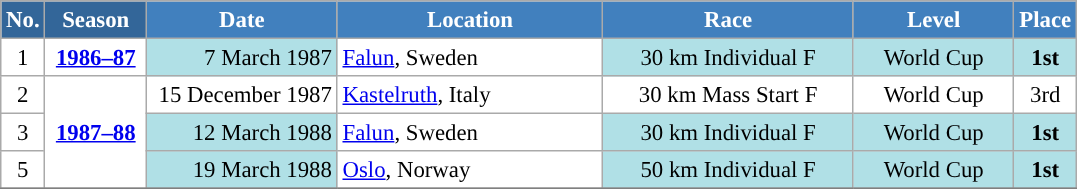<table class="wikitable sortable" style="font-size:95%; text-align:center; border:grey solid 1px; border-collapse:collapse; background:#ffffff;">
<tr style="background:#efefef;">
<th style="background-color:#369; color:white;">No.</th>
<th style="background-color:#369; color:white;">Season</th>
<th style="background-color:#4180be; color:white; width:120px;">Date</th>
<th style="background-color:#4180be; color:white; width:170px;">Location</th>
<th style="background-color:#4180be; color:white; width:160px;">Race</th>
<th style="background-color:#4180be; color:white; width:100px;">Level</th>
<th style="background-color:#4180be; color:white;">Place</th>
</tr>
<tr>
<td align=center>1</td>
<td rowspan=1 align=center><strong><a href='#'>1986–87</a></strong></td>
<td bgcolor="#BOEOE6" align=right>7 March 1987</td>
<td align=left> <a href='#'>Falun</a>, Sweden</td>
<td bgcolor="#BOEOE6">30 km Individual F</td>
<td bgcolor="#BOEOE6">World Cup</td>
<td bgcolor="#BOEOE6"><strong>1st</strong></td>
</tr>
<tr>
<td align=center>2</td>
<td rowspan=3 align=center><strong> <a href='#'>1987–88</a> </strong></td>
<td align=right>15 December 1987</td>
<td align=left> <a href='#'>Kastelruth</a>, Italy</td>
<td>30 km Mass Start F</td>
<td>World Cup</td>
<td>3rd</td>
</tr>
<tr>
<td align=center>3</td>
<td bgcolor="#BOEOE6" align=right>12 March 1988</td>
<td align=left> <a href='#'>Falun</a>, Sweden</td>
<td bgcolor="#BOEOE6">30 km Individual F</td>
<td bgcolor="#BOEOE6">World Cup</td>
<td bgcolor="#BOEOE6"><strong>1st</strong></td>
</tr>
<tr>
<td align=center>5</td>
<td bgcolor="#BOEOE6" align=right>19 March 1988</td>
<td align=left> <a href='#'>Oslo</a>, Norway</td>
<td bgcolor="#BOEOE6">50 km Individual F</td>
<td bgcolor="#BOEOE6">World Cup</td>
<td bgcolor="#BOEOE6"><strong>1st</strong></td>
</tr>
<tr>
</tr>
</table>
